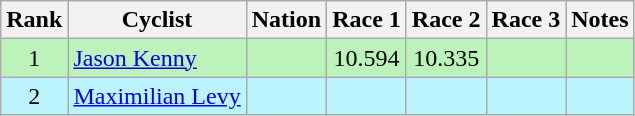<table class="wikitable sortable" style="text-align:center;">
<tr>
<th>Rank</th>
<th>Cyclist</th>
<th>Nation</th>
<th>Race 1</th>
<th>Race 2</th>
<th>Race 3</th>
<th>Notes</th>
</tr>
<tr bgcolor=bbf3bb>
<td>1</td>
<td align=left><a href='#'>Jason Kenny</a></td>
<td align=left></td>
<td>10.594</td>
<td>10.335</td>
<td></td>
<td></td>
</tr>
<tr bgcolor=bbf3ff>
<td>2</td>
<td align=left><a href='#'>Maximilian Levy</a></td>
<td align=left></td>
<td></td>
<td></td>
<td></td>
<td></td>
</tr>
</table>
